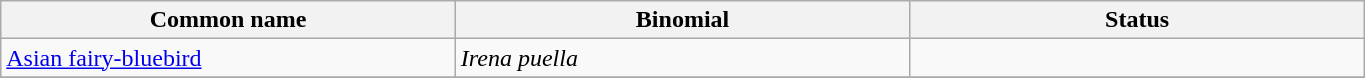<table width=72% class="wikitable">
<tr>
<th width=24%>Common name</th>
<th width=24%>Binomial</th>
<th width=24%>Status</th>
</tr>
<tr>
<td><a href='#'>Asian fairy-bluebird</a></td>
<td><em>Irena puella</em></td>
<td></td>
</tr>
<tr>
</tr>
</table>
